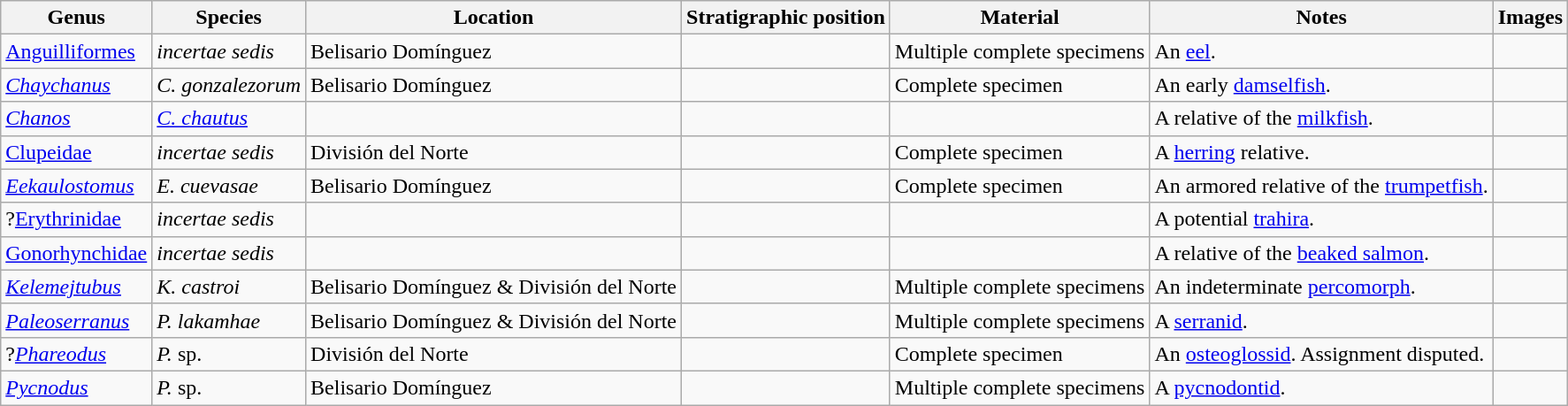<table class="wikitable" align="center">
<tr>
<th>Genus</th>
<th>Species</th>
<th>Location</th>
<th>Stratigraphic position</th>
<th>Material</th>
<th>Notes</th>
<th>Images</th>
</tr>
<tr>
<td><a href='#'>Anguilliformes</a></td>
<td><em>incertae sedis</em></td>
<td>Belisario Domínguez</td>
<td></td>
<td>Multiple complete specimens</td>
<td>An <a href='#'>eel</a>.</td>
<td></td>
</tr>
<tr>
<td><em><a href='#'>Chaychanus</a></em></td>
<td><em>C. gonzalezorum</em></td>
<td>Belisario Domínguez</td>
<td></td>
<td>Complete specimen</td>
<td>An early <a href='#'>damselfish</a>.</td>
<td></td>
</tr>
<tr>
<td><em><a href='#'>Chanos</a></em></td>
<td><em><a href='#'>C. chautus</a></em></td>
<td></td>
<td></td>
<td></td>
<td>A relative of the <a href='#'>milkfish</a>.</td>
<td></td>
</tr>
<tr>
<td><a href='#'>Clupeidae</a></td>
<td><em>incertae sedis</em></td>
<td>División del Norte</td>
<td></td>
<td>Complete specimen</td>
<td>A <a href='#'>herring</a> relative.</td>
<td></td>
</tr>
<tr>
<td><em><a href='#'>Eekaulostomus</a></em></td>
<td><em>E. cuevasae</em></td>
<td>Belisario Domínguez</td>
<td></td>
<td>Complete specimen</td>
<td>An armored relative of the <a href='#'>trumpetfish</a>.</td>
<td></td>
</tr>
<tr>
<td>?<a href='#'>Erythrinidae</a></td>
<td><em>incertae sedis</em></td>
<td></td>
<td></td>
<td></td>
<td>A potential <a href='#'>trahira</a>.</td>
<td></td>
</tr>
<tr>
<td><a href='#'>Gonorhynchidae</a></td>
<td><em>incertae sedis</em></td>
<td></td>
<td></td>
<td></td>
<td>A relative of the <a href='#'>beaked salmon</a>.</td>
<td></td>
</tr>
<tr>
<td><em><a href='#'>Kelemejtubus</a></em></td>
<td><em>K. castroi</em></td>
<td>Belisario Domínguez & División del Norte</td>
<td></td>
<td>Multiple complete specimens</td>
<td>An indeterminate <a href='#'>percomorph</a>.</td>
<td></td>
</tr>
<tr>
<td><em><a href='#'>Paleoserranus</a></em></td>
<td><em>P. lakamhae</em></td>
<td>Belisario Domínguez & División del Norte</td>
<td></td>
<td>Multiple complete specimens</td>
<td>A <a href='#'>serranid</a>.</td>
<td></td>
</tr>
<tr>
<td>?<em><a href='#'>Phareodus</a></em></td>
<td><em>P.</em> sp.</td>
<td>División del Norte</td>
<td></td>
<td>Complete specimen</td>
<td>An <a href='#'>osteoglossid</a>. Assignment disputed.</td>
<td></td>
</tr>
<tr>
<td><em><a href='#'>Pycnodus</a></em></td>
<td><em>P.</em> sp.</td>
<td>Belisario Domínguez</td>
<td></td>
<td>Multiple complete specimens</td>
<td>A <a href='#'>pycnodontid</a>.</td>
<td></td>
</tr>
</table>
